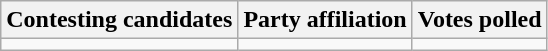<table class="wikitable sortable">
<tr>
<th>Contesting candidates</th>
<th>Party affiliation</th>
<th>Votes polled</th>
</tr>
<tr>
<td></td>
<td></td>
<td></td>
</tr>
</table>
